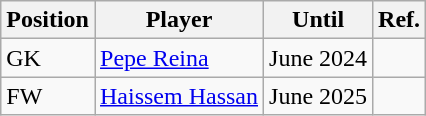<table class="wikitable">
<tr>
<th>Position</th>
<th>Player</th>
<th>Until</th>
<th>Ref.</th>
</tr>
<tr>
<td>GK</td>
<td> <a href='#'>Pepe Reina</a></td>
<td>June 2024</td>
<td></td>
</tr>
<tr>
<td>FW</td>
<td> <a href='#'>Haissem Hassan</a></td>
<td>June 2025</td>
<td></td>
</tr>
</table>
